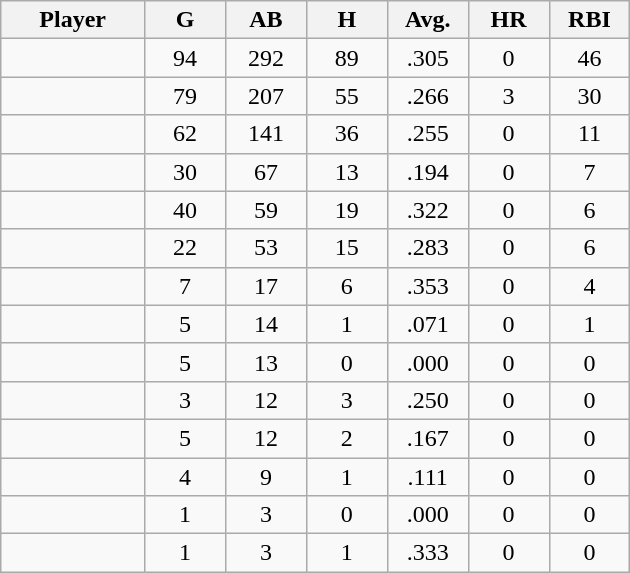<table class="wikitable sortable">
<tr>
<th bgcolor="#DDDDFF" width="16%">Player</th>
<th bgcolor="#DDDDFF" width="9%">G</th>
<th bgcolor="#DDDDFF" width="9%">AB</th>
<th bgcolor="#DDDDFF" width="9%">H</th>
<th bgcolor="#DDDDFF" width="9%">Avg.</th>
<th bgcolor="#DDDDFF" width="9%">HR</th>
<th bgcolor="#DDDDFF" width="9%">RBI</th>
</tr>
<tr align="center">
<td></td>
<td>94</td>
<td>292</td>
<td>89</td>
<td>.305</td>
<td>0</td>
<td>46</td>
</tr>
<tr align="center">
<td></td>
<td>79</td>
<td>207</td>
<td>55</td>
<td>.266</td>
<td>3</td>
<td>30</td>
</tr>
<tr align="center">
<td></td>
<td>62</td>
<td>141</td>
<td>36</td>
<td>.255</td>
<td>0</td>
<td>11</td>
</tr>
<tr align="center">
<td></td>
<td>30</td>
<td>67</td>
<td>13</td>
<td>.194</td>
<td>0</td>
<td>7</td>
</tr>
<tr align="center">
<td></td>
<td>40</td>
<td>59</td>
<td>19</td>
<td>.322</td>
<td>0</td>
<td>6</td>
</tr>
<tr align="center">
<td></td>
<td>22</td>
<td>53</td>
<td>15</td>
<td>.283</td>
<td>0</td>
<td>6</td>
</tr>
<tr align="center">
<td></td>
<td>7</td>
<td>17</td>
<td>6</td>
<td>.353</td>
<td>0</td>
<td>4</td>
</tr>
<tr align="center">
<td></td>
<td>5</td>
<td>14</td>
<td>1</td>
<td>.071</td>
<td>0</td>
<td>1</td>
</tr>
<tr align=center>
<td></td>
<td>5</td>
<td>13</td>
<td>0</td>
<td>.000</td>
<td>0</td>
<td>0</td>
</tr>
<tr align=center>
<td></td>
<td>3</td>
<td>12</td>
<td>3</td>
<td>.250</td>
<td>0</td>
<td>0</td>
</tr>
<tr align="center">
<td></td>
<td>5</td>
<td>12</td>
<td>2</td>
<td>.167</td>
<td>0</td>
<td>0</td>
</tr>
<tr align="center">
<td></td>
<td>4</td>
<td>9</td>
<td>1</td>
<td>.111</td>
<td>0</td>
<td>0</td>
</tr>
<tr align="center">
<td></td>
<td>1</td>
<td>3</td>
<td>0</td>
<td>.000</td>
<td>0</td>
<td>0</td>
</tr>
<tr align="center">
<td></td>
<td>1</td>
<td>3</td>
<td>1</td>
<td>.333</td>
<td>0</td>
<td>0</td>
</tr>
</table>
